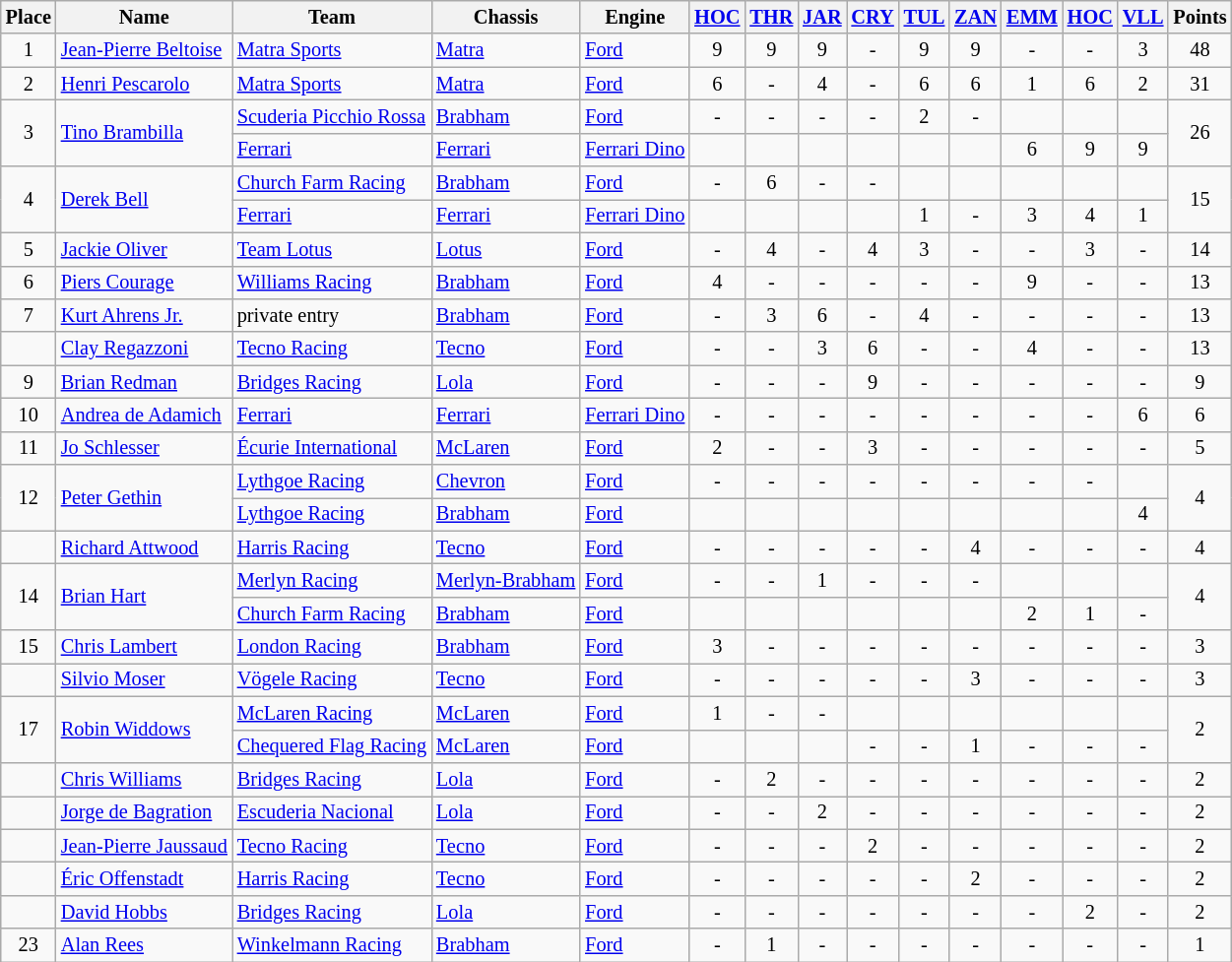<table class="wikitable" style="font-size: 85%; text-align:center">
<tr>
<th>Place</th>
<th>Name</th>
<th>Team</th>
<th>Chassis</th>
<th>Engine</th>
<th><a href='#'>HOC</a><br></th>
<th><a href='#'>THR</a><br></th>
<th><a href='#'>JAR</a><br></th>
<th><a href='#'>CRY</a><br></th>
<th><a href='#'>TUL</a><br></th>
<th><a href='#'>ZAN</a><br></th>
<th><a href='#'>EMM</a><br></th>
<th><a href='#'>HOC</a><br></th>
<th><a href='#'>VLL</a><br></th>
<th>Points</th>
</tr>
<tr>
<td>1</td>
<td align="left"> <a href='#'>Jean-Pierre Beltoise</a></td>
<td align="left"><a href='#'>Matra Sports</a></td>
<td align="left"><a href='#'>Matra</a></td>
<td align="left"><a href='#'>Ford</a></td>
<td>9</td>
<td>9</td>
<td>9</td>
<td>-</td>
<td>9</td>
<td>9</td>
<td>-</td>
<td>-</td>
<td>3</td>
<td>48</td>
</tr>
<tr>
<td>2</td>
<td align="left"> <a href='#'>Henri Pescarolo</a></td>
<td align="left"><a href='#'>Matra Sports</a></td>
<td align="left"><a href='#'>Matra</a></td>
<td align="left"><a href='#'>Ford</a></td>
<td>6</td>
<td>-</td>
<td>4</td>
<td>-</td>
<td>6</td>
<td>6</td>
<td>1</td>
<td>6</td>
<td>2</td>
<td>31</td>
</tr>
<tr>
<td rowspan=2>3</td>
<td rowspan=2 align="left"> <a href='#'>Tino Brambilla</a></td>
<td align="left"><a href='#'>Scuderia Picchio Rossa</a></td>
<td align="left"><a href='#'>Brabham</a></td>
<td align="left"><a href='#'>Ford</a></td>
<td>-</td>
<td>-</td>
<td>-</td>
<td>-</td>
<td>2</td>
<td>-</td>
<td></td>
<td></td>
<td></td>
<td rowspan=2>26</td>
</tr>
<tr>
<td align="left"><a href='#'>Ferrari</a></td>
<td align="left"><a href='#'>Ferrari</a></td>
<td align="left"><a href='#'>Ferrari Dino</a></td>
<td></td>
<td></td>
<td></td>
<td></td>
<td></td>
<td></td>
<td>6</td>
<td>9</td>
<td>9</td>
</tr>
<tr>
<td rowspan=2>4</td>
<td rowspan=2 align="left"> <a href='#'>Derek Bell</a></td>
<td align="left"><a href='#'>Church Farm Racing</a></td>
<td align="left"><a href='#'>Brabham</a></td>
<td align="left"><a href='#'>Ford</a></td>
<td>-</td>
<td>6</td>
<td>-</td>
<td>-</td>
<td></td>
<td></td>
<td></td>
<td></td>
<td></td>
<td rowspan=2>15</td>
</tr>
<tr>
<td align="left"><a href='#'>Ferrari</a></td>
<td align="left"><a href='#'>Ferrari</a></td>
<td align="left"><a href='#'>Ferrari Dino</a></td>
<td></td>
<td></td>
<td></td>
<td></td>
<td>1</td>
<td>-</td>
<td>3</td>
<td>4</td>
<td>1</td>
</tr>
<tr>
<td>5</td>
<td align="left"> <a href='#'>Jackie Oliver</a></td>
<td align="left"><a href='#'>Team Lotus</a></td>
<td align="left"><a href='#'>Lotus</a></td>
<td align="left"><a href='#'>Ford</a></td>
<td>-</td>
<td>4</td>
<td>-</td>
<td>4</td>
<td>3</td>
<td>-</td>
<td>-</td>
<td>3</td>
<td>-</td>
<td>14</td>
</tr>
<tr>
<td>6</td>
<td align="left"> <a href='#'>Piers Courage</a></td>
<td align="left"><a href='#'>Williams Racing</a></td>
<td align="left"><a href='#'>Brabham</a></td>
<td align="left"><a href='#'>Ford</a></td>
<td>4</td>
<td>-</td>
<td>-</td>
<td>-</td>
<td>-</td>
<td>-</td>
<td>9</td>
<td>-</td>
<td>-</td>
<td>13</td>
</tr>
<tr>
<td>7</td>
<td align="left"> <a href='#'>Kurt Ahrens Jr.</a></td>
<td align="left">private entry</td>
<td align="left"><a href='#'>Brabham</a></td>
<td align="left"><a href='#'>Ford</a></td>
<td>-</td>
<td>3</td>
<td>6</td>
<td>-</td>
<td>4</td>
<td>-</td>
<td>-</td>
<td>-</td>
<td>-</td>
<td>13</td>
</tr>
<tr>
<td></td>
<td align="left"> <a href='#'>Clay Regazzoni</a></td>
<td align="left"><a href='#'>Tecno Racing</a></td>
<td align="left"><a href='#'>Tecno</a></td>
<td align="left"><a href='#'>Ford</a></td>
<td>-</td>
<td>-</td>
<td>3</td>
<td>6</td>
<td>-</td>
<td>-</td>
<td>4</td>
<td>-</td>
<td>-</td>
<td>13</td>
</tr>
<tr>
<td>9</td>
<td align="left"> <a href='#'>Brian Redman</a></td>
<td align="left"><a href='#'>Bridges Racing</a></td>
<td align="left"><a href='#'>Lola</a></td>
<td align="left"><a href='#'>Ford</a></td>
<td>-</td>
<td>-</td>
<td>-</td>
<td>9</td>
<td>-</td>
<td>-</td>
<td>-</td>
<td>-</td>
<td>-</td>
<td>9</td>
</tr>
<tr>
<td>10</td>
<td align="left"> <a href='#'>Andrea de Adamich</a></td>
<td align="left"><a href='#'>Ferrari</a></td>
<td align="left"><a href='#'>Ferrari</a></td>
<td align="left"><a href='#'>Ferrari Dino</a></td>
<td>-</td>
<td>-</td>
<td>-</td>
<td>-</td>
<td>-</td>
<td>-</td>
<td>-</td>
<td>-</td>
<td>6</td>
<td>6</td>
</tr>
<tr>
<td>11</td>
<td align="left"> <a href='#'>Jo Schlesser</a></td>
<td align="left"><a href='#'>Écurie International</a></td>
<td align="left"><a href='#'>McLaren</a></td>
<td align="left"><a href='#'>Ford</a></td>
<td>2</td>
<td>-</td>
<td>-</td>
<td>3</td>
<td>-</td>
<td>-</td>
<td>-</td>
<td>-</td>
<td>-</td>
<td>5</td>
</tr>
<tr>
<td rowspan=2>12</td>
<td rowspan=2 align="left"> <a href='#'>Peter Gethin</a></td>
<td align="left"><a href='#'>Lythgoe Racing</a></td>
<td align="left"><a href='#'>Chevron</a></td>
<td align="left"><a href='#'>Ford</a></td>
<td>-</td>
<td>-</td>
<td>-</td>
<td>-</td>
<td>-</td>
<td>-</td>
<td>-</td>
<td>-</td>
<td></td>
<td rowspan=2>4</td>
</tr>
<tr>
<td align="left"><a href='#'>Lythgoe Racing</a></td>
<td align="left"><a href='#'>Brabham</a></td>
<td align="left"><a href='#'>Ford</a></td>
<td></td>
<td></td>
<td></td>
<td></td>
<td></td>
<td></td>
<td></td>
<td></td>
<td>4</td>
</tr>
<tr>
<td></td>
<td align="left"> <a href='#'>Richard Attwood</a></td>
<td align="left"><a href='#'>Harris Racing</a></td>
<td align="left"><a href='#'>Tecno</a></td>
<td align="left"><a href='#'>Ford</a></td>
<td>-</td>
<td>-</td>
<td>-</td>
<td>-</td>
<td>-</td>
<td>4</td>
<td>-</td>
<td>-</td>
<td>-</td>
<td>4</td>
</tr>
<tr>
<td rowspan=2>14</td>
<td rowspan=2 align="left"> <a href='#'>Brian Hart</a></td>
<td align="left"><a href='#'>Merlyn Racing</a></td>
<td align="left"><a href='#'>Merlyn-Brabham</a></td>
<td align="left"><a href='#'>Ford</a></td>
<td>-</td>
<td>-</td>
<td>1</td>
<td>-</td>
<td>-</td>
<td>-</td>
<td></td>
<td></td>
<td></td>
<td rowspan=2>4</td>
</tr>
<tr>
<td align="left"><a href='#'>Church Farm Racing</a></td>
<td align="left"><a href='#'>Brabham</a></td>
<td align="left"><a href='#'>Ford</a></td>
<td></td>
<td></td>
<td></td>
<td></td>
<td></td>
<td></td>
<td>2</td>
<td>1</td>
<td>-</td>
</tr>
<tr>
<td>15</td>
<td align="left"> <a href='#'>Chris Lambert</a></td>
<td align="left"><a href='#'>London Racing</a></td>
<td align="left"><a href='#'>Brabham</a></td>
<td align="left"><a href='#'>Ford</a></td>
<td>3</td>
<td>-</td>
<td>-</td>
<td>-</td>
<td>-</td>
<td>-</td>
<td>-</td>
<td>-</td>
<td>-</td>
<td>3</td>
</tr>
<tr>
<td></td>
<td align="left"> <a href='#'>Silvio Moser</a></td>
<td align="left"><a href='#'>Vögele Racing</a></td>
<td align="left"><a href='#'>Tecno</a></td>
<td align="left"><a href='#'>Ford</a></td>
<td>-</td>
<td>-</td>
<td>-</td>
<td>-</td>
<td>-</td>
<td>3</td>
<td>-</td>
<td>-</td>
<td>-</td>
<td>3</td>
</tr>
<tr>
<td rowspan=2>17</td>
<td rowspan=2 align="left"> <a href='#'>Robin Widdows</a></td>
<td align="left"><a href='#'>McLaren Racing</a></td>
<td align="left"><a href='#'>McLaren</a></td>
<td align="left"><a href='#'>Ford</a></td>
<td>1</td>
<td>-</td>
<td>-</td>
<td></td>
<td></td>
<td></td>
<td></td>
<td></td>
<td></td>
<td rowspan=2>2</td>
</tr>
<tr>
<td align="left"><a href='#'>Chequered Flag Racing</a></td>
<td align="left"><a href='#'>McLaren</a></td>
<td align="left"><a href='#'>Ford</a></td>
<td></td>
<td></td>
<td></td>
<td>-</td>
<td>-</td>
<td>1</td>
<td>-</td>
<td>-</td>
<td>-</td>
</tr>
<tr>
<td></td>
<td align="left"> <a href='#'>Chris Williams</a></td>
<td align="left"><a href='#'>Bridges Racing</a></td>
<td align="left"><a href='#'>Lola</a></td>
<td align="left"><a href='#'>Ford</a></td>
<td>-</td>
<td>2</td>
<td>-</td>
<td>-</td>
<td>-</td>
<td>-</td>
<td>-</td>
<td>-</td>
<td>-</td>
<td>2</td>
</tr>
<tr>
<td></td>
<td align="left"> <a href='#'>Jorge de Bagration</a></td>
<td align="left"><a href='#'>Escuderia Nacional</a></td>
<td align="left"><a href='#'>Lola</a></td>
<td align="left"><a href='#'>Ford</a></td>
<td>-</td>
<td>-</td>
<td>2</td>
<td>-</td>
<td>-</td>
<td>-</td>
<td>-</td>
<td>-</td>
<td>-</td>
<td>2</td>
</tr>
<tr>
<td></td>
<td align="left"> <a href='#'>Jean-Pierre Jaussaud</a></td>
<td align="left"><a href='#'>Tecno Racing</a></td>
<td align="left"><a href='#'>Tecno</a></td>
<td align="left"><a href='#'>Ford</a></td>
<td>-</td>
<td>-</td>
<td>-</td>
<td>2</td>
<td>-</td>
<td>-</td>
<td>-</td>
<td>-</td>
<td>-</td>
<td>2</td>
</tr>
<tr>
<td></td>
<td align="left"> <a href='#'>Éric Offenstadt</a></td>
<td align="left"><a href='#'>Harris Racing</a></td>
<td align="left"><a href='#'>Tecno</a></td>
<td align="left"><a href='#'>Ford</a></td>
<td>-</td>
<td>-</td>
<td>-</td>
<td>-</td>
<td>-</td>
<td>2</td>
<td>-</td>
<td>-</td>
<td>-</td>
<td>2</td>
</tr>
<tr>
<td></td>
<td align="left"> <a href='#'>David Hobbs</a></td>
<td align="left"><a href='#'>Bridges Racing</a></td>
<td align="left"><a href='#'>Lola</a></td>
<td align="left"><a href='#'>Ford</a></td>
<td>-</td>
<td>-</td>
<td>-</td>
<td>-</td>
<td>-</td>
<td>-</td>
<td>-</td>
<td>2</td>
<td>-</td>
<td>2</td>
</tr>
<tr>
<td>23</td>
<td align="left"> <a href='#'>Alan Rees</a></td>
<td align="left"><a href='#'>Winkelmann Racing</a></td>
<td align="left"><a href='#'>Brabham</a></td>
<td align="left"><a href='#'>Ford</a></td>
<td>-</td>
<td>1</td>
<td>-</td>
<td>-</td>
<td>-</td>
<td>-</td>
<td>-</td>
<td>-</td>
<td>-</td>
<td>1</td>
</tr>
</table>
